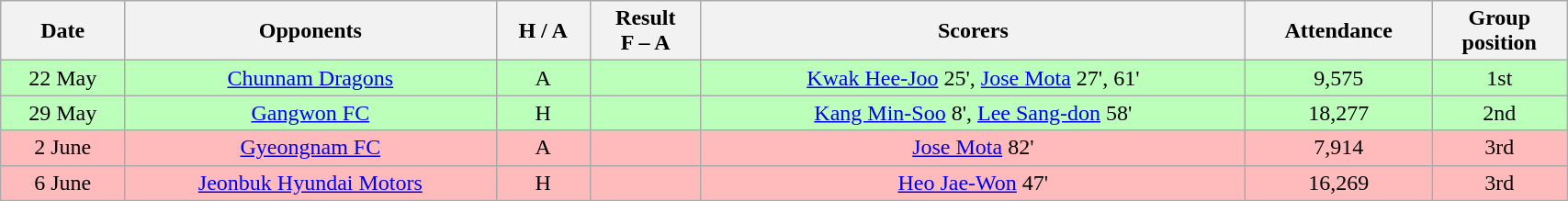<table class="wikitable" style="text-align:center; width:90%;">
<tr>
<th>Date</th>
<th>Opponents</th>
<th>H / A</th>
<th>Result<br>F – A</th>
<th>Scorers</th>
<th>Attendance</th>
<th>Group<br>position</th>
</tr>
<tr bgcolor="#bbffbb">
<td>22 May</td>
<td><a href='#'>Chunnam Dragons</a></td>
<td>A</td>
<td></td>
<td><a href='#'>Kwak Hee-Joo</a> 25', <a href='#'>Jose Mota</a> 27', 61'</td>
<td>9,575</td>
<td>1st</td>
</tr>
<tr bgcolor="#bbffbb">
<td>29 May</td>
<td><a href='#'>Gangwon FC</a></td>
<td>H</td>
<td></td>
<td><a href='#'>Kang Min-Soo</a> 8', <a href='#'>Lee Sang-don</a> 58'</td>
<td>18,277</td>
<td>2nd</td>
</tr>
<tr bgcolor="#ffbbbb">
<td>2 June</td>
<td><a href='#'>Gyeongnam FC</a></td>
<td>A</td>
<td></td>
<td><a href='#'>Jose Mota</a> 82'</td>
<td>7,914</td>
<td>3rd</td>
</tr>
<tr bgcolor="#ffbbbb">
<td>6 June</td>
<td><a href='#'>Jeonbuk Hyundai Motors</a></td>
<td>H</td>
<td></td>
<td><a href='#'>Heo Jae-Won</a> 47'</td>
<td>16,269</td>
<td>3rd</td>
</tr>
</table>
